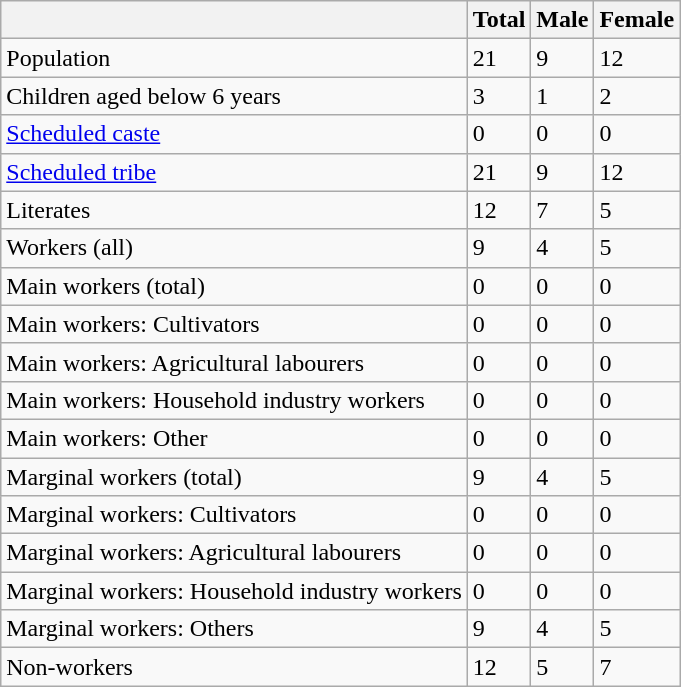<table class="wikitable sortable">
<tr>
<th></th>
<th>Total</th>
<th>Male</th>
<th>Female</th>
</tr>
<tr>
<td>Population</td>
<td>21</td>
<td>9</td>
<td>12</td>
</tr>
<tr>
<td>Children aged below 6 years</td>
<td>3</td>
<td>1</td>
<td>2</td>
</tr>
<tr>
<td><a href='#'>Scheduled caste</a></td>
<td>0</td>
<td>0</td>
<td>0</td>
</tr>
<tr>
<td><a href='#'>Scheduled tribe</a></td>
<td>21</td>
<td>9</td>
<td>12</td>
</tr>
<tr>
<td>Literates</td>
<td>12</td>
<td>7</td>
<td>5</td>
</tr>
<tr>
<td>Workers (all)</td>
<td>9</td>
<td>4</td>
<td>5</td>
</tr>
<tr>
<td>Main workers (total)</td>
<td>0</td>
<td>0</td>
<td>0</td>
</tr>
<tr>
<td>Main workers: Cultivators</td>
<td>0</td>
<td>0</td>
<td>0</td>
</tr>
<tr>
<td>Main workers: Agricultural labourers</td>
<td>0</td>
<td>0</td>
<td>0</td>
</tr>
<tr>
<td>Main workers: Household industry workers</td>
<td>0</td>
<td>0</td>
<td>0</td>
</tr>
<tr>
<td>Main workers: Other</td>
<td>0</td>
<td>0</td>
<td>0</td>
</tr>
<tr>
<td>Marginal workers (total)</td>
<td>9</td>
<td>4</td>
<td>5</td>
</tr>
<tr>
<td>Marginal workers: Cultivators</td>
<td>0</td>
<td>0</td>
<td>0</td>
</tr>
<tr>
<td>Marginal workers: Agricultural labourers</td>
<td>0</td>
<td>0</td>
<td>0</td>
</tr>
<tr>
<td>Marginal workers: Household industry workers</td>
<td>0</td>
<td>0</td>
<td>0</td>
</tr>
<tr>
<td>Marginal workers: Others</td>
<td>9</td>
<td>4</td>
<td>5</td>
</tr>
<tr>
<td>Non-workers</td>
<td>12</td>
<td>5</td>
<td>7</td>
</tr>
</table>
